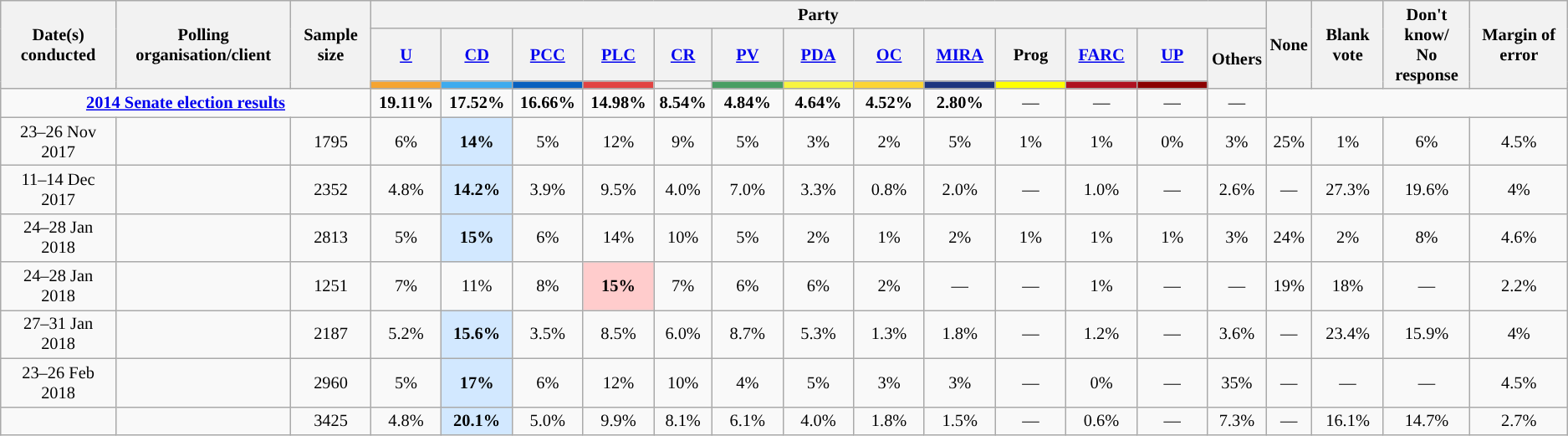<table class="wikitable" style="text-align:center; font-size:85%">
<tr>
<th rowspan=3>Date(s) conducted</th>
<th rowspan=3>Polling organisation/client</th>
<th rowspan=3>Sample size</th>
<th colspan=13>Party</th>
<th rowspan=3>None</th>
<th rowspan=3>Blank vote</th>
<th rowspan=3>Don't know/<br>No response</th>
<th rowspan=3>Margin of error</th>
</tr>
<tr>
<th width=40><a href='#'>U</a></th>
<th width=40><a href='#'>CD</a></th>
<th width=40><a href='#'>PCC</a></th>
<th width=40><a href='#'>PLC</a></th>
<th width=40><a href='#'>CR</a></th>
<th width=40><a href='#'>PV</a></th>
<th width=40><a href='#'>PDA</a></th>
<th width=40><a href='#'>OC</a></th>
<th width=40><a href='#'>MIRA</a></th>
<th width=40>Prog</th>
<th width=40><a href='#'>FARC</a></th>
<th width=40><a href='#'>UP</a></th>
<th rowspan=2, width=40>Others</th>
</tr>
<tr>
<th style="background:#F5A431; width:50px;"></th>
<th style="background:#3DABEE; width:50px;"></th>
<th style="background:#0760BE; width:50px;"></th>
<th style="background:#E24342; width:50px;"></th>
<th style="background:"></th>
<th style="background:#489E63; width:50px;"></th>
<th style="background:#F8F440; width:50px;"></th>
<th style="background:#FCD433; width:50px;"></th>
<th style="background:#1D357F; width:50px;"></th>
<th style="background:yellow; width:50px;"></th>
<th style="background:#AF1120; width:50px;"></th>
<th style="background:#8B0000; width:50px;"></th>
</tr>
<tr>
<td colspan="3"><strong><a href='#'>2014 Senate election results</a></strong></td>
<td><strong>19.11%</strong></td>
<td><strong>17.52%</strong></td>
<td><strong>16.66%</strong></td>
<td><strong>14.98%</strong></td>
<td><strong>8.54%</strong></td>
<td><strong>4.84%</strong></td>
<td><strong>4.64%</strong></td>
<td><strong>4.52%</strong></td>
<td><strong>2.80%</strong></td>
<td>—</td>
<td>—</td>
<td>—</td>
<td>—</td>
<td colspan=4></td>
</tr>
<tr>
<td>23–26 Nov 2017</td>
<td></td>
<td>1795</td>
<td>6%</td>
<td style="background:#d2e8ff;"><strong>14%</strong></td>
<td>5%</td>
<td>12%</td>
<td>9%</td>
<td>5%</td>
<td>3%</td>
<td>2%</td>
<td>5%</td>
<td>1%</td>
<td>1%</td>
<td>0%</td>
<td>3%</td>
<td>25%</td>
<td>1%</td>
<td>6%</td>
<td>4.5%</td>
</tr>
<tr>
<td>11–14 Dec 2017</td>
<td></td>
<td>2352</td>
<td>4.8%</td>
<td style="background:#d2e8ff;"><strong>14.2%</strong></td>
<td>3.9%</td>
<td>9.5%</td>
<td>4.0%</td>
<td>7.0%</td>
<td>3.3%</td>
<td>0.8%</td>
<td>2.0%</td>
<td>—</td>
<td>1.0%</td>
<td>—</td>
<td>2.6%</td>
<td>—</td>
<td>27.3%</td>
<td>19.6%</td>
<td>4%</td>
</tr>
<tr>
<td>24–28 Jan 2018</td>
<td></td>
<td>2813</td>
<td>5%</td>
<td style="background:#d2e8ff;"><strong>15%</strong></td>
<td>6%</td>
<td>14%</td>
<td>10%</td>
<td>5%</td>
<td>2%</td>
<td>1%</td>
<td>2%</td>
<td>1%</td>
<td>1%</td>
<td>1%</td>
<td>3%</td>
<td>24%</td>
<td>2%</td>
<td>8%</td>
<td>4.6%</td>
</tr>
<tr>
<td>24–28 Jan 2018</td>
<td></td>
<td>1251</td>
<td>7%</td>
<td>11%</td>
<td>8%</td>
<td style="background:#ffcccc"><strong>15%</strong></td>
<td>7%</td>
<td>6%</td>
<td>6%</td>
<td>2%</td>
<td>—</td>
<td>—</td>
<td>1%</td>
<td>—</td>
<td>—</td>
<td>19%</td>
<td>18%</td>
<td>—</td>
<td>2.2%</td>
</tr>
<tr>
<td>27–31 Jan 2018</td>
<td></td>
<td>2187</td>
<td>5.2%</td>
<td style="background:#d2e8ff;"><strong>15.6%</strong></td>
<td>3.5%</td>
<td>8.5%</td>
<td>6.0%</td>
<td>8.7%</td>
<td>5.3%</td>
<td>1.3%</td>
<td>1.8%</td>
<td>—</td>
<td>1.2%</td>
<td>—</td>
<td>3.6%</td>
<td>—</td>
<td>23.4%</td>
<td>15.9%</td>
<td>4%</td>
</tr>
<tr>
<td>23–26 Feb 2018</td>
<td></td>
<td>2960</td>
<td>5%</td>
<td style="background:#d2e8ff;"><strong>17%</strong></td>
<td>6%</td>
<td>12%</td>
<td>10%</td>
<td>4%</td>
<td>5%</td>
<td>3%</td>
<td>3%</td>
<td>—</td>
<td>0%</td>
<td>—</td>
<td>35%</td>
<td>—</td>
<td>—</td>
<td>—</td>
<td>4.5%</td>
</tr>
<tr>
<td></td>
<td></td>
<td>3425</td>
<td>4.8%</td>
<td style="background:#d2e8ff;"><strong>20.1%</strong></td>
<td>5.0%</td>
<td>9.9%</td>
<td>8.1%</td>
<td>6.1%</td>
<td>4.0%</td>
<td>1.8%</td>
<td>1.5%</td>
<td>—</td>
<td>0.6%</td>
<td>—</td>
<td>7.3%</td>
<td>—</td>
<td>16.1%</td>
<td>14.7%</td>
<td>2.7%</td>
</tr>
</table>
